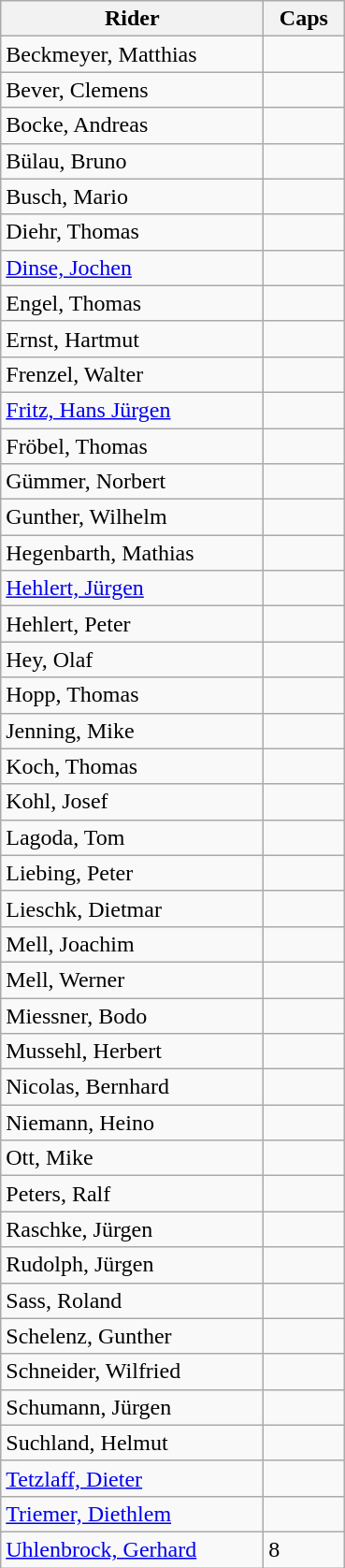<table class="sortable wikitable">
<tr>
<th width="180">Rider</th>
<th width="50">Caps</th>
</tr>
<tr>
<td>Beckmeyer, Matthias</td>
<td></td>
</tr>
<tr>
<td>Bever, Clemens</td>
<td></td>
</tr>
<tr>
<td>Bocke, Andreas</td>
<td></td>
</tr>
<tr>
<td>Bülau, Bruno</td>
<td></td>
</tr>
<tr>
<td>Busch, Mario</td>
<td></td>
</tr>
<tr>
<td>Diehr, Thomas</td>
<td></td>
</tr>
<tr>
<td><a href='#'>Dinse, Jochen</a></td>
<td></td>
</tr>
<tr>
<td>Engel, Thomas</td>
<td></td>
</tr>
<tr>
<td>Ernst, Hartmut</td>
<td></td>
</tr>
<tr>
<td>Frenzel, Walter</td>
<td></td>
</tr>
<tr>
<td><a href='#'>Fritz, Hans Jürgen</a></td>
<td></td>
</tr>
<tr>
<td>Fröbel, Thomas</td>
<td></td>
</tr>
<tr>
<td>Gümmer, Norbert</td>
<td></td>
</tr>
<tr>
<td>Gunther, Wilhelm</td>
<td></td>
</tr>
<tr>
<td>Hegenbarth, Mathias</td>
<td></td>
</tr>
<tr>
<td><a href='#'>Hehlert, Jürgen</a></td>
<td></td>
</tr>
<tr>
<td>Hehlert, Peter</td>
<td></td>
</tr>
<tr>
<td>Hey, Olaf</td>
<td></td>
</tr>
<tr>
<td>Hopp, Thomas</td>
<td></td>
</tr>
<tr>
<td>Jenning, Mike</td>
<td></td>
</tr>
<tr>
<td>Koch, Thomas</td>
<td></td>
</tr>
<tr>
<td>Kohl, Josef</td>
<td></td>
</tr>
<tr>
<td>Lagoda, Tom</td>
<td></td>
</tr>
<tr>
<td>Liebing, Peter</td>
<td></td>
</tr>
<tr>
<td>Lieschk, Dietmar</td>
<td></td>
</tr>
<tr>
<td>Mell, Joachim</td>
<td></td>
</tr>
<tr>
<td>Mell, Werner</td>
<td></td>
</tr>
<tr>
<td>Miessner, Bodo</td>
<td></td>
</tr>
<tr>
<td>Mussehl, Herbert</td>
<td></td>
</tr>
<tr>
<td>Nicolas, Bernhard</td>
<td></td>
</tr>
<tr>
<td>Niemann, Heino</td>
<td></td>
</tr>
<tr>
<td>Ott, Mike</td>
<td></td>
</tr>
<tr>
<td>Peters, Ralf</td>
<td></td>
</tr>
<tr>
<td>Raschke, Jürgen</td>
<td></td>
</tr>
<tr>
<td>Rudolph, Jürgen</td>
<td></td>
</tr>
<tr>
<td>Sass, Roland</td>
<td></td>
</tr>
<tr>
<td>Schelenz, Gunther</td>
<td></td>
</tr>
<tr>
<td>Schneider, Wilfried</td>
<td></td>
</tr>
<tr>
<td>Schumann, Jürgen</td>
<td></td>
</tr>
<tr>
<td>Suchland, Helmut</td>
<td></td>
</tr>
<tr>
<td><a href='#'>Tetzlaff, Dieter</a></td>
<td></td>
</tr>
<tr>
<td><a href='#'>Triemer, Diethlem</a></td>
<td></td>
</tr>
<tr>
<td><a href='#'>Uhlenbrock, Gerhard</a></td>
<td>8</td>
</tr>
</table>
